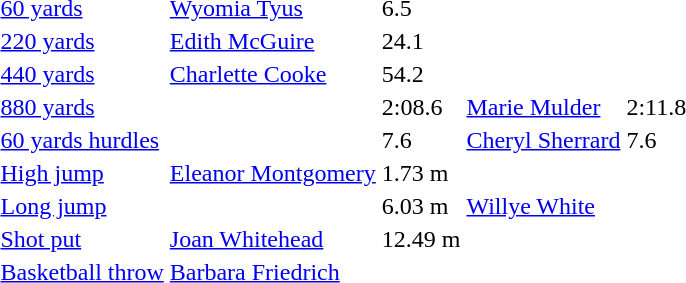<table>
<tr>
<td><a href='#'>60 yards</a></td>
<td><a href='#'>Wyomia Tyus</a></td>
<td>6.5</td>
<td></td>
<td></td>
<td></td>
<td></td>
</tr>
<tr>
<td><a href='#'>220 yards</a></td>
<td><a href='#'>Edith McGuire</a></td>
<td>24.1</td>
<td></td>
<td></td>
<td></td>
<td></td>
</tr>
<tr>
<td><a href='#'>440 yards</a></td>
<td><a href='#'>Charlette Cooke</a></td>
<td>54.2</td>
<td></td>
<td></td>
<td></td>
<td></td>
</tr>
<tr>
<td><a href='#'>880 yards</a></td>
<td></td>
<td>2:08.6</td>
<td><a href='#'>Marie Mulder</a></td>
<td>2:11.8</td>
<td></td>
<td></td>
</tr>
<tr>
<td><a href='#'>60 yards hurdles</a></td>
<td></td>
<td>7.6</td>
<td><a href='#'>Cheryl Sherrard</a></td>
<td>7.6</td>
<td></td>
<td></td>
</tr>
<tr>
<td><a href='#'>High jump</a></td>
<td><a href='#'>Eleanor Montgomery</a></td>
<td>1.73 m</td>
<td></td>
<td></td>
<td></td>
<td></td>
</tr>
<tr>
<td><a href='#'>Long jump</a></td>
<td></td>
<td>6.03 m</td>
<td><a href='#'>Willye White</a></td>
<td></td>
<td></td>
<td></td>
</tr>
<tr>
<td><a href='#'>Shot put</a></td>
<td><a href='#'>Joan Whitehead</a></td>
<td>12.49 m</td>
<td></td>
<td></td>
<td></td>
<td></td>
</tr>
<tr>
<td><a href='#'>Basketball throw</a></td>
<td><a href='#'>Barbara Friedrich</a></td>
<td></td>
<td></td>
<td></td>
<td></td>
<td></td>
</tr>
</table>
